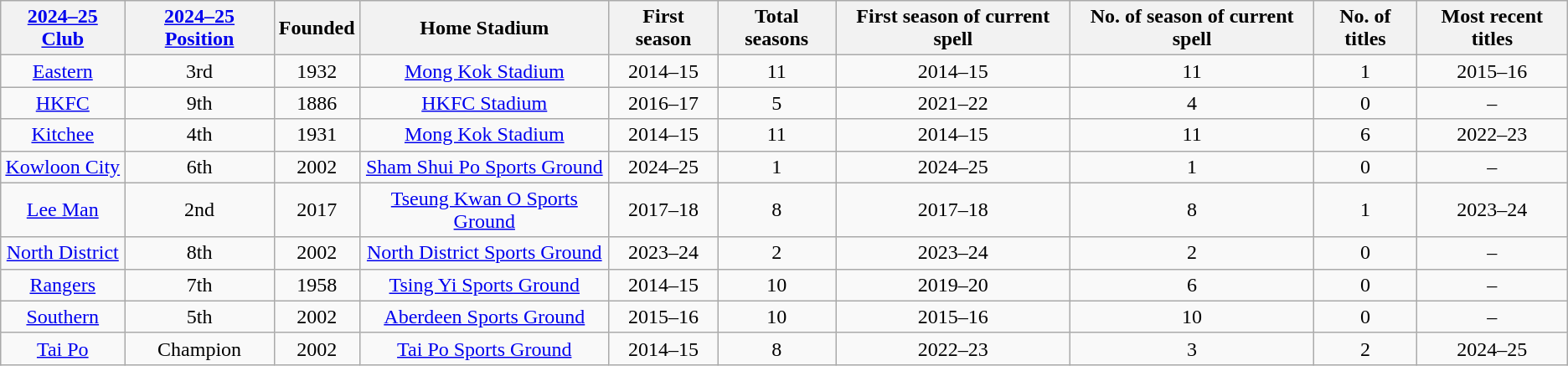<table class="wikitable sortable" style="text-align:center;">
<tr>
<th><a href='#'>2024–25 Club</a></th>
<th><a href='#'>2024–25 Position</a></th>
<th>Founded</th>
<th>Home Stadium</th>
<th>First season</th>
<th>Total seasons</th>
<th>First season of current spell</th>
<th>No. of season of current spell</th>
<th>No. of titles <br></th>
<th>Most recent titles <br></th>
</tr>
<tr>
<td><a href='#'>Eastern</a></td>
<td>3rd</td>
<td>1932</td>
<td><a href='#'>Mong Kok Stadium</a></td>
<td>2014–15</td>
<td>11</td>
<td>2014–15</td>
<td>11</td>
<td>1</td>
<td>2015–16</td>
</tr>
<tr>
<td><a href='#'>HKFC</a></td>
<td>9th</td>
<td>1886</td>
<td><a href='#'>HKFC Stadium</a></td>
<td>2016–17</td>
<td>5</td>
<td>2021–22</td>
<td>4</td>
<td>0</td>
<td>–</td>
</tr>
<tr>
<td><a href='#'>Kitchee</a></td>
<td>4th</td>
<td>1931</td>
<td><a href='#'>Mong Kok Stadium</a></td>
<td>2014–15</td>
<td>11</td>
<td>2014–15</td>
<td>11</td>
<td>6</td>
<td>2022–23</td>
</tr>
<tr>
<td><a href='#'>Kowloon City</a></td>
<td>6th</td>
<td>2002</td>
<td><a href='#'>Sham Shui Po Sports Ground</a></td>
<td>2024–25</td>
<td>1</td>
<td>2024–25</td>
<td>1</td>
<td>0</td>
<td>–</td>
</tr>
<tr>
<td><a href='#'>Lee Man</a></td>
<td>2nd</td>
<td>2017</td>
<td><a href='#'>Tseung Kwan O Sports Ground</a></td>
<td>2017–18</td>
<td>8</td>
<td>2017–18</td>
<td>8</td>
<td>1</td>
<td>2023–24</td>
</tr>
<tr>
<td><a href='#'>North District</a></td>
<td>8th</td>
<td>2002</td>
<td><a href='#'>North District Sports Ground</a></td>
<td>2023–24</td>
<td>2</td>
<td>2023–24</td>
<td>2</td>
<td>0</td>
<td>–</td>
</tr>
<tr>
<td><a href='#'>Rangers</a></td>
<td>7th</td>
<td>1958</td>
<td><a href='#'>Tsing Yi Sports Ground</a></td>
<td>2014–15</td>
<td>10</td>
<td>2019–20</td>
<td>6</td>
<td>0</td>
<td>–</td>
</tr>
<tr>
<td><a href='#'>Southern</a></td>
<td>5th</td>
<td>2002</td>
<td><a href='#'>Aberdeen Sports Ground</a></td>
<td>2015–16</td>
<td>10</td>
<td>2015–16</td>
<td>10</td>
<td>0</td>
<td>–</td>
</tr>
<tr>
<td><a href='#'>Tai Po</a></td>
<td>Champion</td>
<td>2002</td>
<td><a href='#'>Tai Po Sports Ground</a></td>
<td>2014–15</td>
<td>8</td>
<td>2022–23</td>
<td>3</td>
<td>2</td>
<td>2024–25</td>
</tr>
</table>
